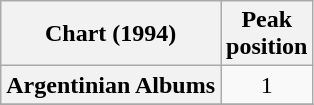<table class="wikitable sortable plainrowheaders" style="text-align:center">
<tr>
<th scope="col">Chart (1994)</th>
<th scope="col">Peak<br> position</th>
</tr>
<tr>
<th scope="row">Argentinian Albums</th>
<td align="center">1</td>
</tr>
<tr>
</tr>
</table>
